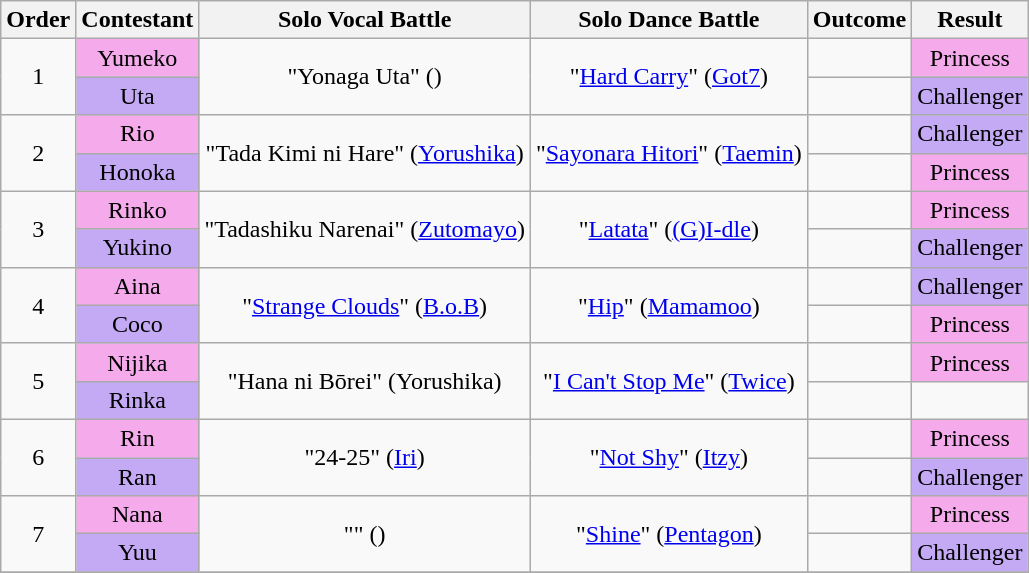<table class="wikitable sortable" style="text-align:center;">
<tr>
<th>Order</th>
<th>Contestant</th>
<th>Solo Vocal Battle</th>
<th>Solo Dance Battle</th>
<th>Outcome</th>
<th>Result<br></th>
</tr>
<tr>
<td rowspan="2">1</td>
<td style="background:#F5AAEC;">Yumeko</td>
<td rowspan="2">"Yonaga Uta" ()</td>
<td rowspan="2">"<a href='#'>Hard Carry</a>" (<a href='#'>Got7</a>)</td>
<td></td>
<td style="background:#F5AAEC;">Princess</td>
</tr>
<tr>
<td style="background:#c4aaf5;">Uta</td>
<td></td>
<td style="background:#c4aaf5;">Challenger</td>
</tr>
<tr>
<td rowspan="2">2</td>
<td style="background:#F5AAEC;">Rio</td>
<td rowspan="2">"Tada Kimi ni Hare" (<a href='#'>Yorushika</a>)</td>
<td rowspan="2">"<a href='#'>Sayonara Hitori</a>" (<a href='#'>Taemin</a>)</td>
<td></td>
<td style="background:#c4aaf5;">Challenger</td>
</tr>
<tr>
<td style="background:#c4aaf5;">Honoka</td>
<td></td>
<td style="background:#F5AAEC;">Princess</td>
</tr>
<tr>
<td rowspan="2">3</td>
<td style="background:#F5AAEC;">Rinko</td>
<td rowspan="2">"Tadashiku Narenai" (<a href='#'>Zutomayo</a>)</td>
<td rowspan="2">"<a href='#'>Latata</a>" (<a href='#'>(G)I-dle</a>)</td>
<td></td>
<td style="background:#F5AAEC;">Princess</td>
</tr>
<tr>
<td style="background:#c4aaf5;">Yukino</td>
<td></td>
<td style="background:#c4aaf5;">Challenger</td>
</tr>
<tr>
<td rowspan="2">4</td>
<td style="background:#F5AAEC;">Aina</td>
<td rowspan="2">"<a href='#'>Strange Clouds</a>" (<a href='#'>B.o.B</a>)</td>
<td rowspan="2">"<a href='#'>Hip</a>" (<a href='#'>Mamamoo</a>)</td>
<td></td>
<td style="background:#c4aaf5;">Challenger</td>
</tr>
<tr>
<td style="background:#c4aaf5;">Coco</td>
<td></td>
<td style="background:#F5AAEC;">Princess</td>
</tr>
<tr>
<td rowspan="2">5</td>
<td style="background:#F5AAEC;">Nijika</td>
<td rowspan="2">"Hana ni Bōrei" (Yorushika)</td>
<td rowspan="2">"<a href='#'>I Can't Stop Me</a>" (<a href='#'>Twice</a>)</td>
<td></td>
<td style="background:#F5AAEC;">Princess</td>
</tr>
<tr>
<td style="background:#c4aaf5;">Rinka</td>
<td></td>
<td></td>
</tr>
<tr>
<td rowspan="2">6</td>
<td style="background:#F5AAEC;">Rin</td>
<td rowspan="2">"24-25" (<a href='#'>Iri</a>)</td>
<td rowspan="2">"<a href='#'>Not Shy</a>" (<a href='#'>Itzy</a>)</td>
<td></td>
<td style="background:#F5AAEC;">Princess</td>
</tr>
<tr>
<td style="background:#c4aaf5;">Ran</td>
<td></td>
<td style="background:#c4aaf5;">Challenger</td>
</tr>
<tr>
<td rowspan="2">7</td>
<td style="background:#F5AAEC;">Nana</td>
<td rowspan="2">"" ()</td>
<td rowspan="2">"<a href='#'>Shine</a>" (<a href='#'>Pentagon</a>)</td>
<td></td>
<td style="background:#F5AAEC;">Princess</td>
</tr>
<tr>
<td style="background:#c4aaf5;">Yuu</td>
<td></td>
<td style="background:#c4aaf5;">Challenger</td>
</tr>
<tr>
</tr>
</table>
